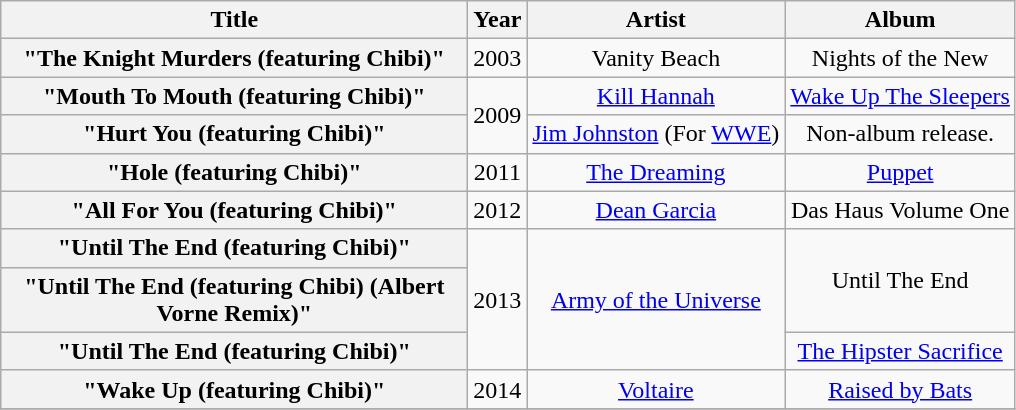<table class="wikitable plainrowheaders" style="text-align:center;" border="1">
<tr>
<th scope="col" style="width:19em;">Title</th>
<th scope="col">Year</th>
<th scope="col">Artist</th>
<th scope="col">Album</th>
</tr>
<tr>
<th scope="row">"The Knight Murders (featuring Chibi)"</th>
<td>2003</td>
<td>Vanity Beach</td>
<td>Nights of the New</td>
</tr>
<tr>
<th scope="row">"Mouth To Mouth (featuring Chibi)"</th>
<td rowspan="2">2009</td>
<td><a href='#'>Kill Hannah</a></td>
<td><a href='#'>Wake Up The Sleepers</a></td>
</tr>
<tr>
<th scope="row">"Hurt You (featuring Chibi)"</th>
<td><a href='#'>Jim Johnston</a> (For <a href='#'>WWE</a>)</td>
<td>Non-album release.</td>
</tr>
<tr>
<th scope="row">"Hole (featuring Chibi)"</th>
<td>2011</td>
<td><a href='#'>The Dreaming</a></td>
<td><a href='#'>Puppet</a></td>
</tr>
<tr>
<th scope="row">"All For You (featuring Chibi)"</th>
<td>2012</td>
<td><a href='#'>Dean Garcia</a></td>
<td>Das Haus Volume One</td>
</tr>
<tr>
<th scope="row">"Until The End (featuring Chibi)"</th>
<td rowspan="3">2013</td>
<td rowspan="3"><a href='#'>Army of the Universe</a></td>
<td rowspan="2">Until The End</td>
</tr>
<tr>
<th scope="row">"Until The End (featuring Chibi) (Albert Vorne Remix)"</th>
</tr>
<tr>
<th scope="row">"Until The End (featuring Chibi)"</th>
<td><a href='#'>The Hipster Sacrifice</a></td>
</tr>
<tr>
<th scope="row">"Wake Up (featuring Chibi)"</th>
<td>2014</td>
<td><a href='#'>Voltaire</a></td>
<td><a href='#'>Raised by Bats</a></td>
</tr>
<tr>
</tr>
</table>
